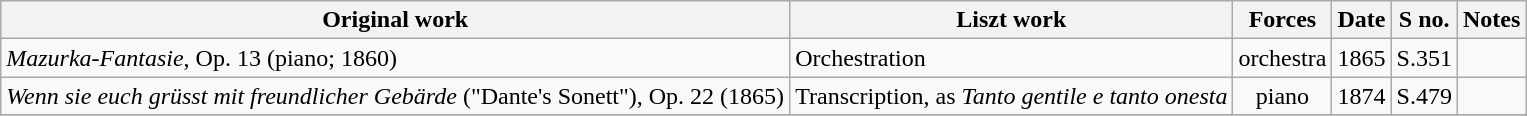<table class="wikitable">
<tr>
<th>Original work</th>
<th>Liszt work</th>
<th>Forces</th>
<th>Date</th>
<th>S no.</th>
<th>Notes</th>
</tr>
<tr>
<td><em>Mazurka-Fantasie</em>, Op. 13 (piano; 1860)</td>
<td>Orchestration</td>
<td style="text-align: center">orchestra</td>
<td>1865</td>
<td>S.351</td>
<td></td>
</tr>
<tr>
<td><em>Wenn sie euch grüsst mit freundlicher Gebärde</em> ("Dante's Sonett"), Op. 22 (1865)</td>
<td>Transcription, as <em>Tanto gentile e tanto onesta</em></td>
<td style="text-align: center">piano</td>
<td>1874</td>
<td>S.479</td>
<td></td>
</tr>
<tr>
</tr>
</table>
